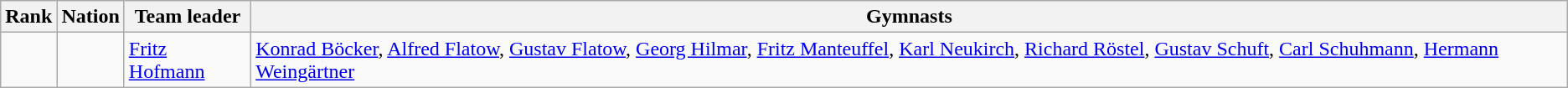<table class=wikitable>
<tr>
<th>Rank</th>
<th>Nation</th>
<th>Team leader</th>
<th>Gymnasts</th>
</tr>
<tr>
<td align=center></td>
<td></td>
<td><a href='#'>Fritz Hofmann</a></td>
<td><a href='#'>Konrad Böcker</a>, <a href='#'>Alfred Flatow</a>, <a href='#'>Gustav Flatow</a>, <a href='#'>Georg Hilmar</a>, <a href='#'>Fritz Manteuffel</a>, <a href='#'>Karl Neukirch</a>, <a href='#'>Richard Röstel</a>, <a href='#'>Gustav Schuft</a>, <a href='#'>Carl Schuhmann</a>, <a href='#'>Hermann Weingärtner</a></td>
</tr>
</table>
